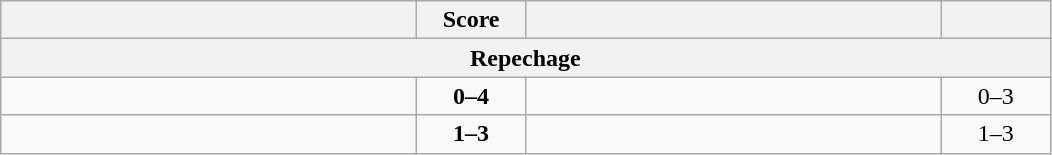<table class="wikitable" style="text-align: left; ">
<tr>
<th align="right" width="270"></th>
<th width="65">Score</th>
<th align="left" width="270"></th>
<th width="65"></th>
</tr>
<tr>
<th colspan=4>Repechage</th>
</tr>
<tr>
<td></td>
<td align="center"><strong>0–4</strong></td>
<td><strong></strong></td>
<td align=center>0–3 <strong></strong></td>
</tr>
<tr>
<td></td>
<td align="center"><strong>1–3</strong></td>
<td><strong></strong></td>
<td align=center>1–3 <strong></strong></td>
</tr>
</table>
